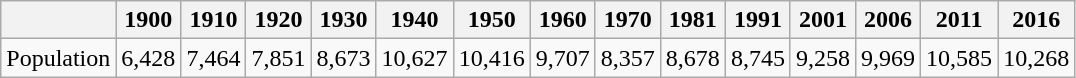<table class="wikitable">
<tr>
<th></th>
<th>1900</th>
<th>1910</th>
<th>1920</th>
<th>1930</th>
<th>1940</th>
<th>1950</th>
<th>1960</th>
<th>1970</th>
<th>1981</th>
<th>1991</th>
<th>2001</th>
<th>2006</th>
<th>2011</th>
<th>2016</th>
</tr>
<tr>
<td>Population</td>
<td>6,428</td>
<td>7,464</td>
<td>7,851</td>
<td>8,673</td>
<td>10,627</td>
<td>10,416</td>
<td>9,707</td>
<td>8,357</td>
<td>8,678</td>
<td>8,745</td>
<td>9,258</td>
<td>9,969</td>
<td>10,585</td>
<td>10,268</td>
</tr>
</table>
